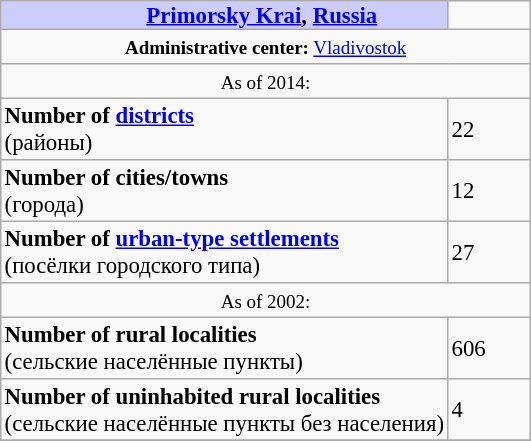<table border=1 align="right" cellpadding=2 cellspacing=0 style="margin: 0 0 1em 1em; background: #f9f9f9; border: 1px #aaa solid; border-collapse: collapse; font-size: 95%;">
<tr>
<th bgcolor="#ccccff" style="padding:0 0 0 50px;"><a href='#'>Primorsky Krai</a>, <a href='#'>Russia</a></th>
<td width="50px"></td>
</tr>
<tr>
<td colspan=2 align="center"><small><strong>Administrative center:</strong> <a href='#'>Vladivostok</a></small></td>
</tr>
<tr>
<td colspan=2 align="center"><small>As of 2014:</small></td>
</tr>
<tr>
<td><strong>Number of <a href='#'>districts</a></strong><br>(районы)</td>
<td>22</td>
</tr>
<tr>
<td><strong>Number of cities/towns</strong><br>(города)</td>
<td>12</td>
</tr>
<tr>
<td><strong>Number of <a href='#'>urban-type settlements</a></strong><br>(посёлки городского типа)</td>
<td>27</td>
</tr>
<tr>
<td colspan=2 align="center"><small>As of 2002:</small></td>
</tr>
<tr>
<td><strong>Number of rural localities</strong><br>(сельские населённые пункты)</td>
<td>606</td>
</tr>
<tr>
<td><strong>Number of uninhabited rural localities</strong><br>(сельские населённые пункты без населения)</td>
<td>4</td>
</tr>
<tr>
</tr>
</table>
